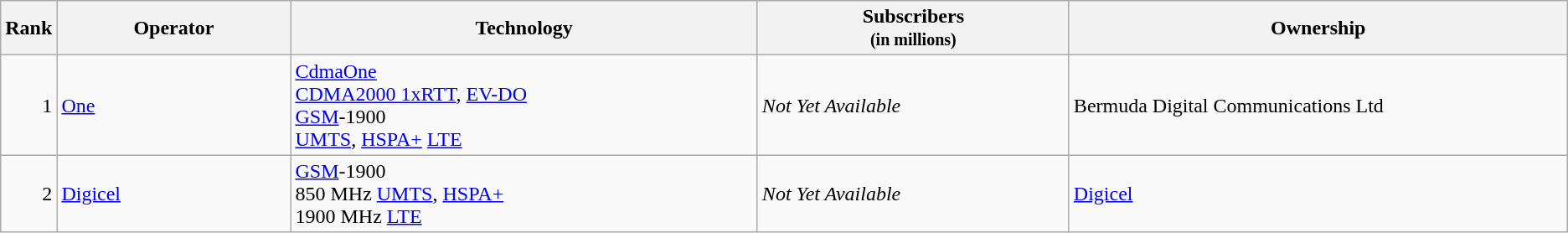<table class="wikitable">
<tr>
<th style="width:3%;">Rank</th>
<th style="width:15%;">Operator</th>
<th style="width:30%;">Technology</th>
<th style="width:20%;">Subscribers<br><small>(in millions)</small></th>
<th style="width:32%;">Ownership</th>
</tr>
<tr>
<td align=right>1</td>
<td><a href='#'>One</a></td>
<td><a href='#'>CdmaOne</a><br><a href='#'>CDMA2000 1xRTT</a>, <a href='#'>EV-DO</a><br><a href='#'>GSM</a>-1900<br><a href='#'>UMTS</a>, <a href='#'>HSPA+</a> <a href='#'>LTE</a></td>
<td><em>Not Yet Available</em></td>
<td>Bermuda Digital Communications Ltd</td>
</tr>
<tr>
<td align=right>2</td>
<td><a href='#'>Digicel</a></td>
<td><a href='#'>GSM</a>-1900 <br>850 MHz <a href='#'>UMTS</a>, <a href='#'>HSPA+</a><br>1900 MHz <a href='#'>LTE</a></td>
<td><em>Not Yet Available</em></td>
<td><a href='#'>Digicel</a></td>
</tr>
</table>
